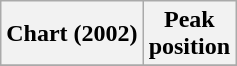<table class="wikitable plainrowheaders sortable" style="text-align:center;">
<tr>
<th>Chart (2002)</th>
<th>Peak<br>position</th>
</tr>
<tr>
</tr>
</table>
